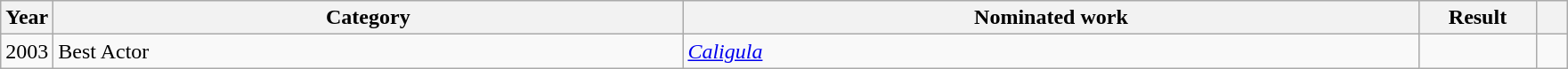<table class="wikitable">
<tr>
<th scope="col" style="width:1em;">Year</th>
<th scope="col" style="width:29em;">Category</th>
<th scope="col" style="width:34em;">Nominated work</th>
<th scope="col" style="width:5em;">Result</th>
<th scope="col" style="width:1em;"></th>
</tr>
<tr>
<td>2003</td>
<td>Best Actor</td>
<td><em><a href='#'>Caligula</a></em></td>
<td></td>
<td></td>
</tr>
</table>
